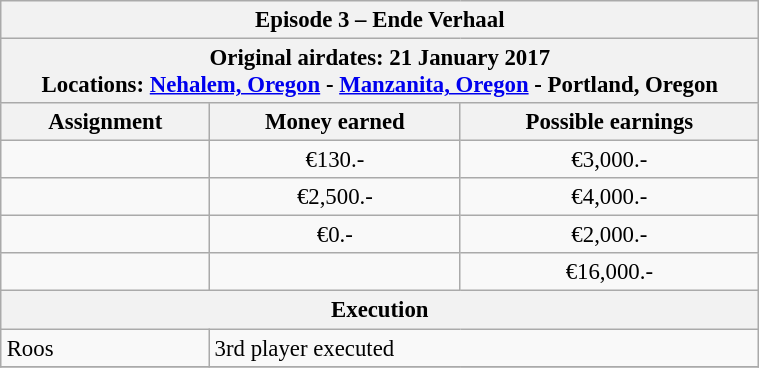<table class="wikitable" style="font-size: 95%; margin: 10px" align="right" width="40%">
<tr>
<th colspan=3>Episode 3 – Ende Verhaal</th>
</tr>
<tr>
<th colspan=3>Original airdates: 21 January 2017<br>Locations: <a href='#'>Nehalem, Oregon</a> - <a href='#'>Manzanita, Oregon</a> - Portland, Oregon</th>
</tr>
<tr>
<th>Assignment</th>
<th>Money earned</th>
<th>Possible earnings</th>
</tr>
<tr>
<td></td>
<td align="center">€130.-</td>
<td align="center">€3,000.-</td>
</tr>
<tr>
<td></td>
<td align="center">€2,500.-</td>
<td align="center">€4,000.-</td>
</tr>
<tr>
<td></td>
<td align="center">€0.-</td>
<td align="center">€2,000.-</td>
</tr>
<tr>
<td><strong></strong></td>
<td align="center"><strong></strong></td>
<td align="center">€16,000.-</td>
</tr>
<tr>
<th colspan=3>Execution</th>
</tr>
<tr>
<td>Roos</td>
<td colspan=2>3rd player executed</td>
</tr>
<tr>
</tr>
</table>
